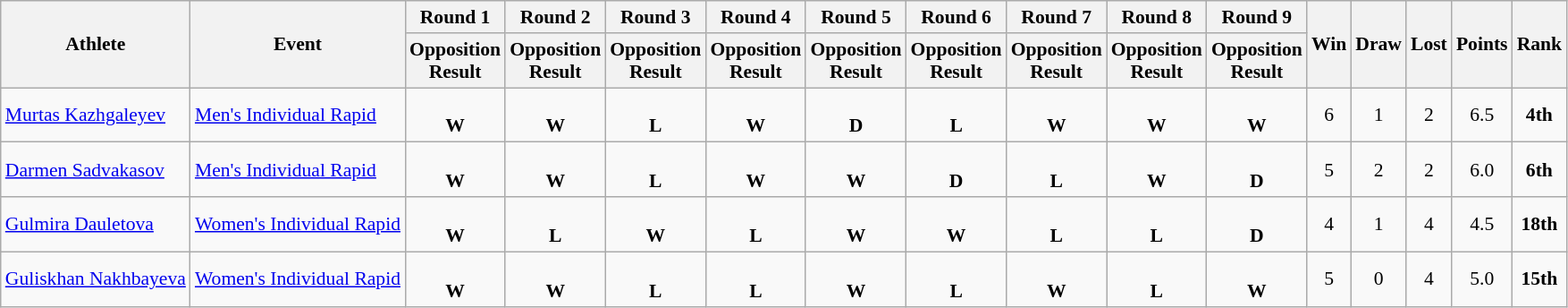<table class=wikitable style="font-size:90%">
<tr>
<th rowspan=2>Athlete</th>
<th rowspan=2>Event</th>
<th>Round 1</th>
<th>Round 2</th>
<th>Round 3</th>
<th>Round 4</th>
<th>Round 5</th>
<th>Round 6</th>
<th>Round 7</th>
<th>Round 8</th>
<th>Round 9</th>
<th rowspan=2>Win</th>
<th rowspan=2>Draw</th>
<th rowspan=2>Lost</th>
<th rowspan=2>Points</th>
<th rowspan=2>Rank</th>
</tr>
<tr>
<th>Opposition<br>Result</th>
<th>Opposition<br>Result</th>
<th>Opposition<br>Result</th>
<th>Opposition<br>Result</th>
<th>Opposition<br>Result</th>
<th>Opposition<br>Result</th>
<th>Opposition<br>Result</th>
<th>Opposition<br>Result</th>
<th>Opposition<br>Result</th>
</tr>
<tr>
<td><a href='#'>Murtas Kazhgaleyev</a></td>
<td><a href='#'>Men's Individual Rapid</a></td>
<td align=center><br><strong>W</strong></td>
<td align=center><br><strong>W</strong></td>
<td align=center><br><strong>L</strong></td>
<td align=center><br><strong>W</strong></td>
<td align=center><br><strong>D</strong></td>
<td align=center><br><strong>L</strong></td>
<td align=center><br><strong>W</strong></td>
<td align=center><br><strong>W</strong></td>
<td align=center><br><strong>W</strong></td>
<td align=center>6</td>
<td align=center>1</td>
<td align=center>2</td>
<td align=center>6.5</td>
<td align=center><strong>4th</strong></td>
</tr>
<tr>
<td><a href='#'>Darmen Sadvakasov</a></td>
<td><a href='#'>Men's Individual Rapid</a></td>
<td align=center><br><strong>W</strong></td>
<td align=center><br><strong>W</strong></td>
<td align=center><br><strong>L</strong></td>
<td align=center><br><strong>W</strong></td>
<td align=center><br><strong>W</strong></td>
<td align=center><br><strong>D</strong></td>
<td align=center><br><strong>L</strong></td>
<td align=center><br><strong>W</strong></td>
<td align=center><br><strong>D</strong></td>
<td align=center>5</td>
<td align=center>2</td>
<td align=center>2</td>
<td align=center>6.0</td>
<td align=center><strong>6th</strong></td>
</tr>
<tr>
<td><a href='#'>Gulmira Dauletova</a></td>
<td><a href='#'>Women's Individual Rapid</a></td>
<td align=center><br><strong>W</strong></td>
<td align=center><br><strong>L</strong></td>
<td align=center><br><strong>W</strong></td>
<td align=center><br><strong>L</strong></td>
<td align=center><br><strong>W</strong></td>
<td align=center><br><strong>W</strong></td>
<td align=center><br><strong>L</strong></td>
<td align=center><br><strong>L</strong></td>
<td align=center><br><strong>D</strong></td>
<td align=center>4</td>
<td align=center>1</td>
<td align=center>4</td>
<td align=center>4.5</td>
<td align=center><strong>18th</strong></td>
</tr>
<tr>
<td><a href='#'>Guliskhan Nakhbayeva</a></td>
<td><a href='#'>Women's Individual Rapid</a></td>
<td align=center><br><strong>W</strong></td>
<td align=center><br><strong>W</strong></td>
<td align=center><br><strong>L</strong></td>
<td align=center><br><strong>L</strong></td>
<td align=center><br><strong>W</strong></td>
<td align=center><br><strong>L</strong></td>
<td align=center><br><strong>W</strong></td>
<td align=center><br><strong>L</strong></td>
<td align=center><br><strong>W</strong></td>
<td align=center>5</td>
<td align=center>0</td>
<td align=center>4</td>
<td align=center>5.0</td>
<td align=center><strong>15th</strong></td>
</tr>
</table>
